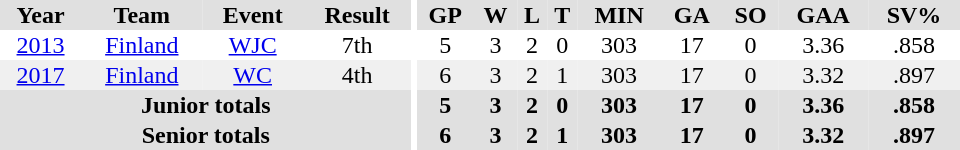<table border="0" cellpadding="1" cellspacing="0" ID="Table3" style="text-align:center; width:40em">
<tr ALIGN="center" bgcolor="#e0e0e0">
<th>Year</th>
<th>Team</th>
<th>Event</th>
<th>Result</th>
<th rowspan="99" bgcolor="#ffffff"></th>
<th>GP</th>
<th>W</th>
<th>L</th>
<th>T</th>
<th>MIN</th>
<th>GA</th>
<th>SO</th>
<th>GAA</th>
<th>SV%</th>
</tr>
<tr ALIGN="center">
<td><a href='#'>2013</a></td>
<td><a href='#'>Finland</a></td>
<td><a href='#'>WJC</a></td>
<td>7th</td>
<td>5</td>
<td>3</td>
<td>2</td>
<td>0</td>
<td>303</td>
<td>17</td>
<td>0</td>
<td>3.36</td>
<td>.858</td>
</tr>
<tr bgcolor="#f0f0f0">
<td><a href='#'>2017</a></td>
<td><a href='#'>Finland</a></td>
<td><a href='#'>WC</a></td>
<td>4th</td>
<td>6</td>
<td>3</td>
<td>2</td>
<td>1</td>
<td>303</td>
<td>17</td>
<td>0</td>
<td>3.32</td>
<td>.897</td>
</tr>
<tr bgcolor="#e0e0e0" ALIGN="center">
<th colspan=4>Junior totals</th>
<th>5</th>
<th>3</th>
<th>2</th>
<th>0</th>
<th>303</th>
<th>17</th>
<th>0</th>
<th>3.36</th>
<th>.858</th>
</tr>
<tr bgcolor="#e0e0e0" ALIGN="center">
<th colspan=4>Senior totals</th>
<th>6</th>
<th>3</th>
<th>2</th>
<th>1</th>
<th>303</th>
<th>17</th>
<th>0</th>
<th>3.32</th>
<th>.897</th>
</tr>
</table>
